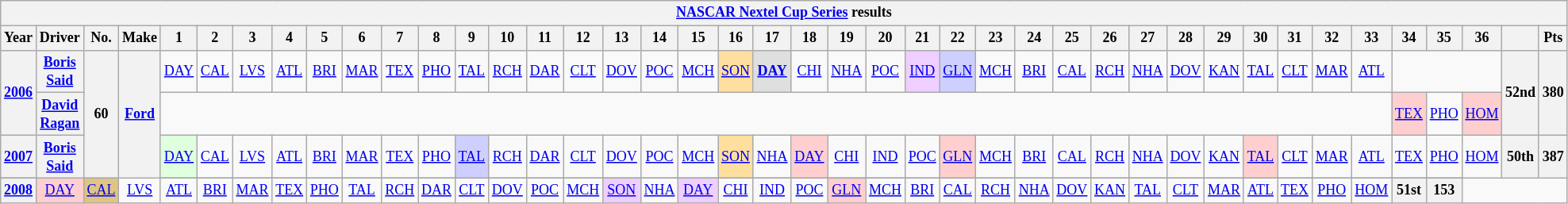<table class="wikitable" style="text-align:center; font-size:75%">
<tr>
<th colspan=45><a href='#'>NASCAR Nextel Cup Series</a> results</th>
</tr>
<tr>
<th>Year</th>
<th>Driver</th>
<th>No.</th>
<th>Make</th>
<th>1</th>
<th>2</th>
<th>3</th>
<th>4</th>
<th>5</th>
<th>6</th>
<th>7</th>
<th>8</th>
<th>9</th>
<th>10</th>
<th>11</th>
<th>12</th>
<th>13</th>
<th>14</th>
<th>15</th>
<th>16</th>
<th>17</th>
<th>18</th>
<th>19</th>
<th>20</th>
<th>21</th>
<th>22</th>
<th>23</th>
<th>24</th>
<th>25</th>
<th>26</th>
<th>27</th>
<th>28</th>
<th>29</th>
<th>30</th>
<th>31</th>
<th>32</th>
<th>33</th>
<th>34</th>
<th>35</th>
<th>36</th>
<th></th>
<th>Pts</th>
</tr>
<tr>
<th rowspan=2><a href='#'>2006</a></th>
<th><a href='#'>Boris Said</a></th>
<th rowspan=4>60</th>
<th rowspan=4><a href='#'>Ford</a></th>
<td><a href='#'>DAY</a></td>
<td><a href='#'>CAL</a></td>
<td><a href='#'>LVS</a></td>
<td><a href='#'>ATL</a></td>
<td><a href='#'>BRI</a></td>
<td><a href='#'>MAR</a></td>
<td><a href='#'>TEX</a></td>
<td><a href='#'>PHO</a></td>
<td><a href='#'>TAL</a></td>
<td><a href='#'>RCH</a></td>
<td><a href='#'>DAR</a></td>
<td><a href='#'>CLT</a></td>
<td><a href='#'>DOV</a></td>
<td><a href='#'>POC</a></td>
<td><a href='#'>MCH</a></td>
<td style="background:#FFDF9F;"><a href='#'>SON</a><br></td>
<td style="background:#DFDFDF;"><strong><a href='#'>DAY</a></strong><br></td>
<td><a href='#'>CHI</a></td>
<td><a href='#'>NHA</a></td>
<td><a href='#'>POC</a></td>
<td style="background:#EFCFFF;"><a href='#'>IND</a><br></td>
<td style="background:#CFCFFF;"><a href='#'>GLN</a><br></td>
<td><a href='#'>MCH</a></td>
<td><a href='#'>BRI</a></td>
<td><a href='#'>CAL</a></td>
<td><a href='#'>RCH</a></td>
<td><a href='#'>NHA</a></td>
<td><a href='#'>DOV</a></td>
<td><a href='#'>KAN</a></td>
<td><a href='#'>TAL</a></td>
<td><a href='#'>CLT</a></td>
<td><a href='#'>MAR</a></td>
<td><a href='#'>ATL</a></td>
<td colspan=3></td>
<th rowspan=2>52nd</th>
<th rowspan=2>380</th>
</tr>
<tr>
<th><a href='#'>David Ragan</a></th>
<td colspan=33></td>
<td style="background:#FFCFCF;"><a href='#'>TEX</a><br></td>
<td><a href='#'>PHO</a></td>
<td style="background:#FFCFCF;"><a href='#'>HOM</a><br></td>
</tr>
<tr>
<th><a href='#'>2007</a></th>
<th rowspan=2><a href='#'>Boris Said</a></th>
<td style="background:#DFFFDF;"><a href='#'>DAY</a><br></td>
<td><a href='#'>CAL</a></td>
<td><a href='#'>LVS</a></td>
<td><a href='#'>ATL</a></td>
<td><a href='#'>BRI</a></td>
<td><a href='#'>MAR</a></td>
<td><a href='#'>TEX</a></td>
<td><a href='#'>PHO</a></td>
<td style="background:#CFCFFF;"><a href='#'>TAL</a><br></td>
<td><a href='#'>RCH</a></td>
<td><a href='#'>DAR</a></td>
<td><a href='#'>CLT</a></td>
<td><a href='#'>DOV</a></td>
<td><a href='#'>POC</a></td>
<td><a href='#'>MCH</a></td>
<td style="background:#FFDF9F;"><a href='#'>SON</a><br></td>
<td><a href='#'>NHA</a></td>
<td style="background:#FFCFCF;"><a href='#'>DAY</a><br></td>
<td><a href='#'>CHI</a></td>
<td><a href='#'>IND</a></td>
<td><a href='#'>POC</a></td>
<td style="background:#FFCFCF;"><a href='#'>GLN</a><br></td>
<td><a href='#'>MCH</a></td>
<td><a href='#'>BRI</a></td>
<td><a href='#'>CAL</a></td>
<td><a href='#'>RCH</a></td>
<td><a href='#'>NHA</a></td>
<td><a href='#'>DOV</a></td>
<td><a href='#'>KAN</a></td>
<td style="background:#FFCFCF;"><a href='#'>TAL</a><br></td>
<td><a href='#'>CLT</a></td>
<td><a href='#'>MAR</a></td>
<td><a href='#'>ATL</a></td>
<td><a href='#'>TEX</a></td>
<td><a href='#'>PHO</a></td>
<td><a href='#'>HOM</a></td>
<th>50th</th>
<th>387</th>
</tr>
<tr>
</tr>
<tr>
<th><a href='#'>2008</a></th>
<td style="background:#FFCFCF;"><a href='#'>DAY</a><br></td>
<td style="background:#DFC484;"><a href='#'>CAL</a><br></td>
<td><a href='#'>LVS</a></td>
<td><a href='#'>ATL</a></td>
<td><a href='#'>BRI</a></td>
<td><a href='#'>MAR</a></td>
<td><a href='#'>TEX</a></td>
<td><a href='#'>PHO</a></td>
<td><a href='#'>TAL</a></td>
<td><a href='#'>RCH</a></td>
<td><a href='#'>DAR</a></td>
<td><a href='#'>CLT</a></td>
<td><a href='#'>DOV</a></td>
<td><a href='#'>POC</a></td>
<td><a href='#'>MCH</a></td>
<td style="background:#EFCFFF;"><a href='#'>SON</a><br></td>
<td><a href='#'>NHA</a></td>
<td style="background:#EFCFFF;"><a href='#'>DAY</a><br></td>
<td><a href='#'>CHI</a></td>
<td><a href='#'>IND</a></td>
<td><a href='#'>POC</a></td>
<td style="background:#FFCFCF;"><a href='#'>GLN</a><br></td>
<td><a href='#'>MCH</a></td>
<td><a href='#'>BRI</a></td>
<td><a href='#'>CAL</a></td>
<td><a href='#'>RCH</a></td>
<td><a href='#'>NHA</a></td>
<td><a href='#'>DOV</a></td>
<td><a href='#'>KAN</a></td>
<td><a href='#'>TAL</a></td>
<td><a href='#'>CLT</a></td>
<td><a href='#'>MAR</a></td>
<td><a href='#'>ATL</a></td>
<td><a href='#'>TEX</a></td>
<td><a href='#'>PHO</a></td>
<td><a href='#'>HOM</a></td>
<th>51st</th>
<th>153</th>
</tr>
</table>
